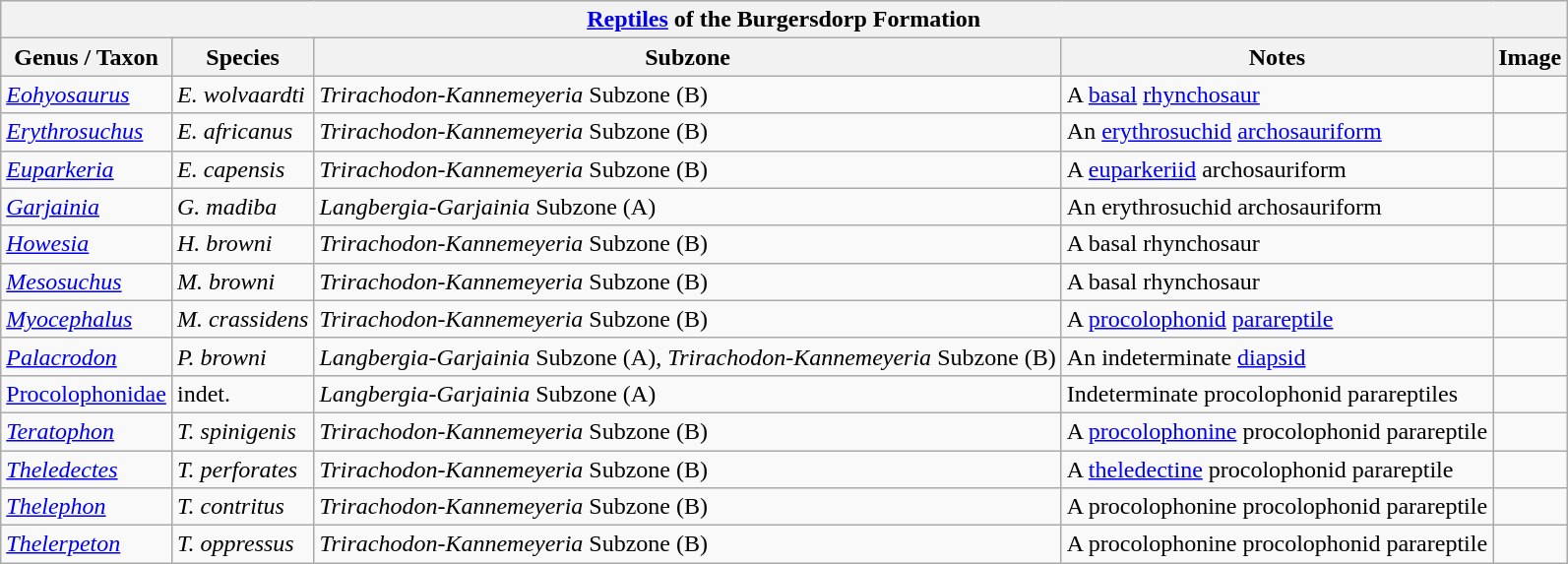<table class="wikitable" align="center">
<tr>
<th colspan="5" align="center"><strong><a href='#'>Reptiles</a> of the Burgersdorp Formation</strong></th>
</tr>
<tr>
<th>Genus / Taxon</th>
<th>Species</th>
<th>Subzone</th>
<th>Notes</th>
<th>Image</th>
</tr>
<tr>
<td><em><a href='#'>Eohyosaurus</a></em></td>
<td><em>E. wolvaardti</em></td>
<td><em>Trirachodon</em>-<em>Kannemeyeria</em> Subzone (B)</td>
<td>A <a href='#'>basal</a> <a href='#'>rhynchosaur</a></td>
<td></td>
</tr>
<tr>
<td><em><a href='#'>Erythrosuchus</a></em></td>
<td><em>E. africanus</em></td>
<td><em>Trirachodon</em>-<em>Kannemeyeria</em> Subzone (B)</td>
<td>An <a href='#'>erythrosuchid</a> <a href='#'>archosauriform</a></td>
<td></td>
</tr>
<tr>
<td><em><a href='#'>Euparkeria</a></em></td>
<td><em>E. capensis</em></td>
<td><em>Trirachodon</em>-<em>Kannemeyeria</em> Subzone (B)</td>
<td>A <a href='#'>euparkeriid</a> archosauriform</td>
<td></td>
</tr>
<tr>
<td><em><a href='#'>Garjainia</a></em></td>
<td><em>G. madiba</em></td>
<td><em>Langbergia</em>-<em>Garjainia</em> Subzone (A)</td>
<td>An erythrosuchid archosauriform</td>
<td></td>
</tr>
<tr>
<td><em><a href='#'>Howesia</a></em></td>
<td><em>H. browni</em></td>
<td><em>Trirachodon</em>-<em>Kannemeyeria</em> Subzone (B)</td>
<td>A basal rhynchosaur</td>
<td></td>
</tr>
<tr>
<td><em><a href='#'>Mesosuchus</a></em></td>
<td><em>M. browni</em></td>
<td><em>Trirachodon</em>-<em>Kannemeyeria</em> Subzone (B)</td>
<td>A basal rhynchosaur</td>
<td></td>
</tr>
<tr>
<td><em><a href='#'>Myocephalus</a></em></td>
<td><em>M. crassidens</em></td>
<td><em>Trirachodon</em>-<em>Kannemeyeria</em> Subzone (B)</td>
<td>A <a href='#'>procolophonid</a> <a href='#'>parareptile</a></td>
<td></td>
</tr>
<tr>
<td><em><a href='#'>Palacrodon</a></em></td>
<td><em>P. browni</em></td>
<td><em>Langbergia</em>-<em>Garjainia</em> Subzone (A), <em>Trirachodon</em>-<em>Kannemeyeria</em> Subzone (B)</td>
<td>An indeterminate <a href='#'>diapsid</a></td>
<td></td>
</tr>
<tr>
<td><a href='#'>Procolophonidae</a></td>
<td>indet.</td>
<td><em>Langbergia</em>-<em>Garjainia</em> Subzone (A)</td>
<td>Indeterminate procolophonid parareptiles</td>
<td></td>
</tr>
<tr>
<td><em><a href='#'>Teratophon</a></em></td>
<td><em>T. spinigenis</em></td>
<td><em>Trirachodon</em>-<em>Kannemeyeria</em> Subzone (B)</td>
<td>A <a href='#'>procolophonine</a> procolophonid parareptile</td>
<td></td>
</tr>
<tr>
<td><em><a href='#'>Theledectes</a></em></td>
<td><em>T. perforates</em></td>
<td><em>Trirachodon</em>-<em>Kannemeyeria</em> Subzone (B)</td>
<td>A <a href='#'>theledectine</a> procolophonid parareptile</td>
<td></td>
</tr>
<tr>
<td><em><a href='#'>Thelephon</a></em></td>
<td><em>T. contritus</em></td>
<td><em>Trirachodon</em>-<em>Kannemeyeria</em> Subzone (B)</td>
<td>A procolophonine procolophonid parareptile</td>
<td></td>
</tr>
<tr>
<td><em><a href='#'>Thelerpeton</a></em></td>
<td><em>T. oppressus</em></td>
<td><em>Trirachodon</em>-<em>Kannemeyeria</em> Subzone (B)</td>
<td>A procolophonine procolophonid parareptile</td>
<td></td>
</tr>
</table>
